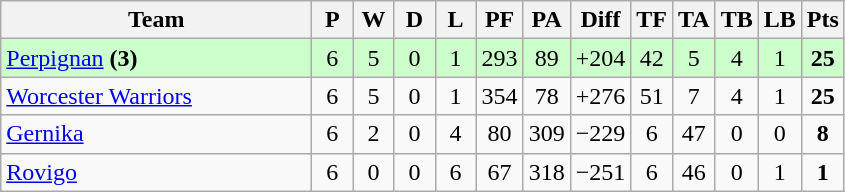<table class="wikitable" style="text-align: center;">
<tr>
<th style="width:200px;">Team</th>
<th width="20">P</th>
<th width="20">W</th>
<th width="20">D</th>
<th width="20">L</th>
<th width="20">PF</th>
<th width="20">PA</th>
<th width="20">Diff</th>
<th width="20">TF</th>
<th width="20">TA</th>
<th width="20">TB</th>
<th width="20">LB</th>
<th width="20">Pts</th>
</tr>
<tr bgcolor="#ccffcc">
<td align=left> <a href='#'>Perpignan</a> <strong>(3)</strong></td>
<td>6</td>
<td>5</td>
<td>0</td>
<td>1</td>
<td>293</td>
<td>89</td>
<td>+204</td>
<td>42</td>
<td>5</td>
<td>4</td>
<td>1</td>
<td><strong>25</strong></td>
</tr>
<tr>
<td align=left> <a href='#'>Worcester Warriors</a></td>
<td>6</td>
<td>5</td>
<td>0</td>
<td>1</td>
<td>354</td>
<td>78</td>
<td>+276</td>
<td>51</td>
<td>7</td>
<td>4</td>
<td>1</td>
<td><strong>25</strong></td>
</tr>
<tr>
<td align=left> <a href='#'>Gernika</a></td>
<td>6</td>
<td>2</td>
<td>0</td>
<td>4</td>
<td>80</td>
<td>309</td>
<td>−229</td>
<td>6</td>
<td>47</td>
<td>0</td>
<td>0</td>
<td><strong>8</strong></td>
</tr>
<tr>
<td align=left> <a href='#'>Rovigo</a></td>
<td>6</td>
<td>0</td>
<td>0</td>
<td>6</td>
<td>67</td>
<td>318</td>
<td>−251</td>
<td>6</td>
<td>46</td>
<td>0</td>
<td>1</td>
<td><strong>1</strong></td>
</tr>
</table>
